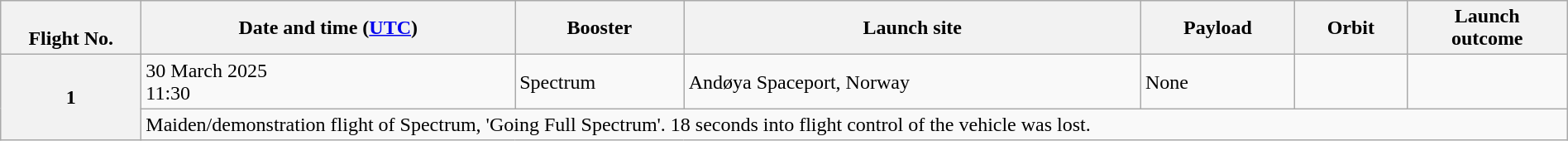<table class="wikitable plainrowheaders collapsible sticky-header" id="2025ytd" style="width: 100%;">
<tr>
<th scope="col"><br>Flight No.</th>
<th>Date and time (<a href='#'>UTC</a>)</th>
<th>Booster</th>
<th>Launch site</th>
<th>Payload</th>
<th>Orbit</th>
<th scope="col">Launch<br>outcome</th>
</tr>
<tr id="">
<th rowspan=2 scope="row" style="text-align:center;">1</th>
<td>30 March 2025<br>11:30</td>
<td>Spectrum</td>
<td>Andøya Spaceport, Norway</td>
<td>None</td>
<td></td>
<td></td>
</tr>
<tr>
<td colspan="6">Maiden/demonstration flight of Spectrum, 'Going Full Spectrum'. 18 seconds into flight control of the vehicle was lost.</td>
</tr>
</table>
